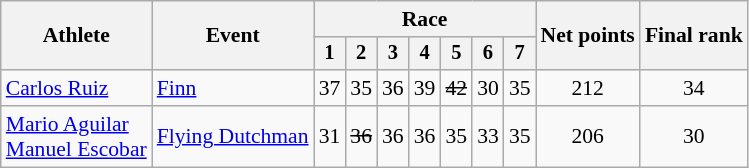<table class="wikitable" style="font-size:90%;">
<tr>
<th rowspan=2>Athlete</th>
<th rowspan=2>Event</th>
<th colspan=7>Race</th>
<th rowspan=2>Net points</th>
<th rowspan=2>Final rank</th>
</tr>
<tr style="font-size:95%">
<th>1</th>
<th>2</th>
<th>3</th>
<th>4</th>
<th>5</th>
<th>6</th>
<th>7</th>
</tr>
<tr align=center>
<td align=left><a href='#'>Carlos Ruiz</a></td>
<td align=left><a href='#'>Finn</a></td>
<td>37</td>
<td>35</td>
<td>36</td>
<td>39</td>
<td><s>42</s></td>
<td>30</td>
<td>35</td>
<td>212</td>
<td>34</td>
</tr>
<tr align=center>
<td align=left><a href='#'>Mario Aguilar</a><br><a href='#'>Manuel Escobar</a></td>
<td align=left><a href='#'>Flying Dutchman</a></td>
<td>31</td>
<td><s>36</s></td>
<td>36</td>
<td>36</td>
<td>35</td>
<td>33</td>
<td>35</td>
<td>206</td>
<td>30</td>
</tr>
</table>
